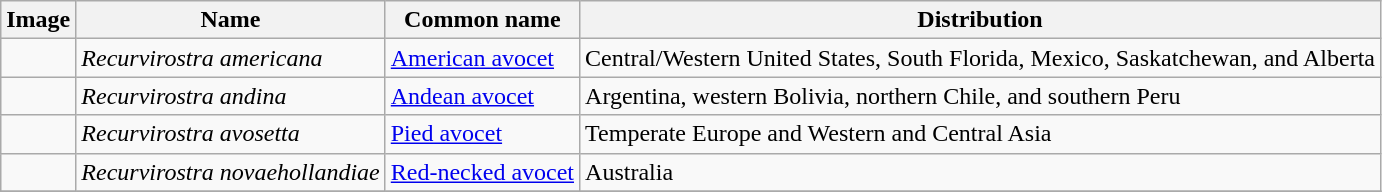<table class="wikitable sortable">
<tr>
<th scope="col">Image</th>
<th scope="col">Name</th>
<th scope="col">Common name</th>
<th scope="col">Distribution</th>
</tr>
<tr>
<td></td>
<td><em>Recurvirostra americana</em></td>
<td><a href='#'>American avocet</a></td>
<td>Central/Western United States, South Florida, Mexico, Saskatchewan, and Alberta</td>
</tr>
<tr>
<td></td>
<td><em>Recurvirostra andina</em></td>
<td><a href='#'>Andean avocet</a></td>
<td>Argentina, western Bolivia, northern Chile, and southern Peru</td>
</tr>
<tr>
<td></td>
<td><em>Recurvirostra avosetta</em></td>
<td><a href='#'>Pied avocet</a></td>
<td>Temperate Europe and Western and Central Asia</td>
</tr>
<tr>
<td></td>
<td><em>Recurvirostra novaehollandiae</em></td>
<td><a href='#'>Red-necked avocet</a></td>
<td>Australia</td>
</tr>
<tr>
</tr>
</table>
